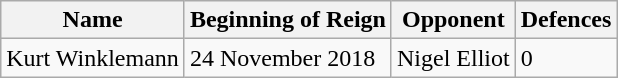<table class="wikitable">
<tr>
<th>Name</th>
<th>Beginning of Reign</th>
<th>Opponent</th>
<th>Defences</th>
</tr>
<tr>
<td>Kurt Winklemann</td>
<td>24 November 2018</td>
<td>Nigel Elliot</td>
<td>0</td>
</tr>
</table>
